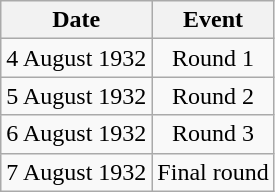<table class = "wikitable" style="text-align:center;">
<tr>
<th>Date</th>
<th>Event</th>
</tr>
<tr>
<td>4 August 1932</td>
<td>Round 1</td>
</tr>
<tr>
<td>5 August 1932</td>
<td>Round 2</td>
</tr>
<tr>
<td>6 August 1932</td>
<td>Round 3</td>
</tr>
<tr>
<td>7 August 1932</td>
<td>Final round</td>
</tr>
</table>
